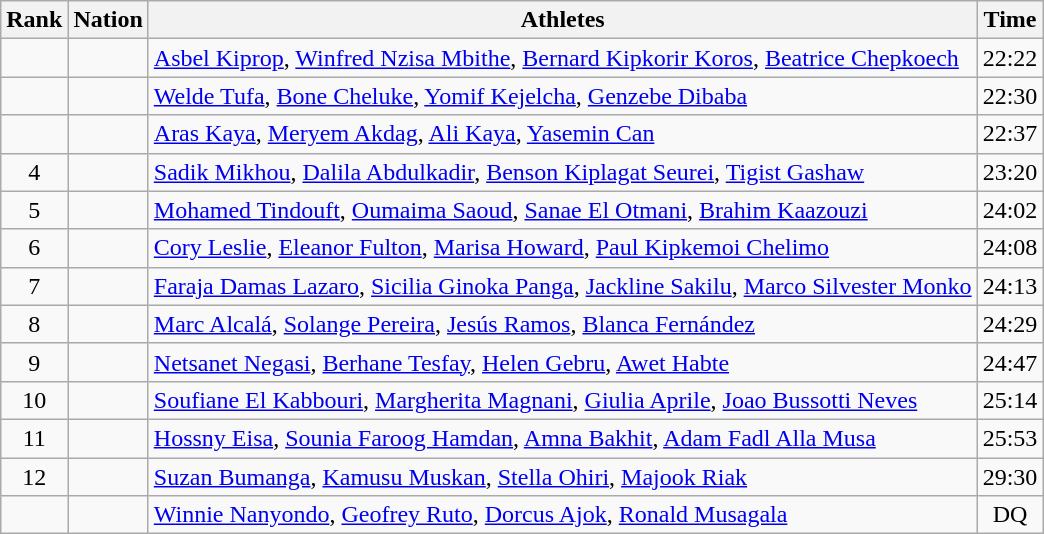<table class="wikitable sortable" style="text-align:center">
<tr>
<th>Rank</th>
<th>Nation</th>
<th>Athletes</th>
<th>Time</th>
</tr>
<tr>
<td></td>
<td align=left></td>
<td align=left><a href='#'>Asbel Kiprop</a>, <a href='#'>Winfred Nzisa Mbithe</a>, <a href='#'>Bernard Kipkorir Koros</a>, <a href='#'>Beatrice Chepkoech</a></td>
<td>22:22</td>
</tr>
<tr>
<td></td>
<td align=left></td>
<td align=left><a href='#'>Welde Tufa</a>, <a href='#'>Bone Cheluke</a>, <a href='#'>Yomif Kejelcha</a>, <a href='#'>Genzebe Dibaba</a></td>
<td>22:30</td>
</tr>
<tr>
<td></td>
<td align=left></td>
<td align=left><a href='#'>Aras Kaya</a>, <a href='#'>Meryem Akdag</a>, <a href='#'>Ali Kaya</a>, <a href='#'>Yasemin Can</a></td>
<td>22:37</td>
</tr>
<tr>
<td>4</td>
<td align=left></td>
<td align=left><a href='#'>Sadik Mikhou</a>, <a href='#'>Dalila Abdulkadir</a>, <a href='#'>Benson Kiplagat Seurei</a>, <a href='#'>Tigist Gashaw</a></td>
<td>23:20</td>
</tr>
<tr>
<td>5</td>
<td align=left></td>
<td align=left><a href='#'>Mohamed Tindouft</a>, <a href='#'>Oumaima Saoud</a>, <a href='#'>Sanae El Otmani</a>, <a href='#'>Brahim Kaazouzi</a></td>
<td>24:02</td>
</tr>
<tr>
<td>6</td>
<td align=left></td>
<td align=left><a href='#'>Cory Leslie</a>, <a href='#'>Eleanor Fulton</a>, <a href='#'>Marisa Howard</a>, <a href='#'>Paul Kipkemoi Chelimo</a></td>
<td>24:08</td>
</tr>
<tr>
<td>7</td>
<td align=left></td>
<td align=left><a href='#'>Faraja Damas Lazaro</a>, <a href='#'>Sicilia Ginoka Panga</a>, <a href='#'>Jackline Sakilu</a>, <a href='#'>Marco Silvester Monko</a></td>
<td>24:13</td>
</tr>
<tr>
<td>8</td>
<td align=left></td>
<td align=left><a href='#'>Marc Alcalá</a>, <a href='#'>Solange Pereira</a>, <a href='#'>Jesús Ramos</a>, <a href='#'>Blanca Fernández</a></td>
<td>24:29</td>
</tr>
<tr>
<td>9</td>
<td align=left></td>
<td align=left><a href='#'>Netsanet Negasi</a>, <a href='#'>Berhane Tesfay</a>, <a href='#'>Helen Gebru</a>, <a href='#'>Awet Habte</a></td>
<td>24:47</td>
</tr>
<tr>
<td>10</td>
<td align=left></td>
<td align=left><a href='#'>Soufiane El Kabbouri</a>, <a href='#'>Margherita Magnani</a>, <a href='#'>Giulia Aprile</a>, <a href='#'>Joao Bussotti Neves</a></td>
<td>25:14</td>
</tr>
<tr>
<td>11</td>
<td align=left></td>
<td align=left><a href='#'>Hossny Eisa</a>, <a href='#'>Sounia Faroog Hamdan</a>, <a href='#'>Amna Bakhit</a>, <a href='#'>Adam Fadl Alla Musa</a></td>
<td>25:53</td>
</tr>
<tr>
<td>12</td>
<td align=left></td>
<td align=left><a href='#'>Suzan Bumanga</a>, <a href='#'>Kamusu Muskan</a>, <a href='#'>Stella Ohiri</a>, <a href='#'>Majook Riak</a></td>
<td>29:30</td>
</tr>
<tr>
<td></td>
<td align=left></td>
<td align=left><a href='#'>Winnie Nanyondo</a>, <a href='#'>Geofrey Ruto</a>, <a href='#'>Dorcus Ajok</a>, <a href='#'>Ronald Musagala</a></td>
<td>DQ</td>
</tr>
</table>
